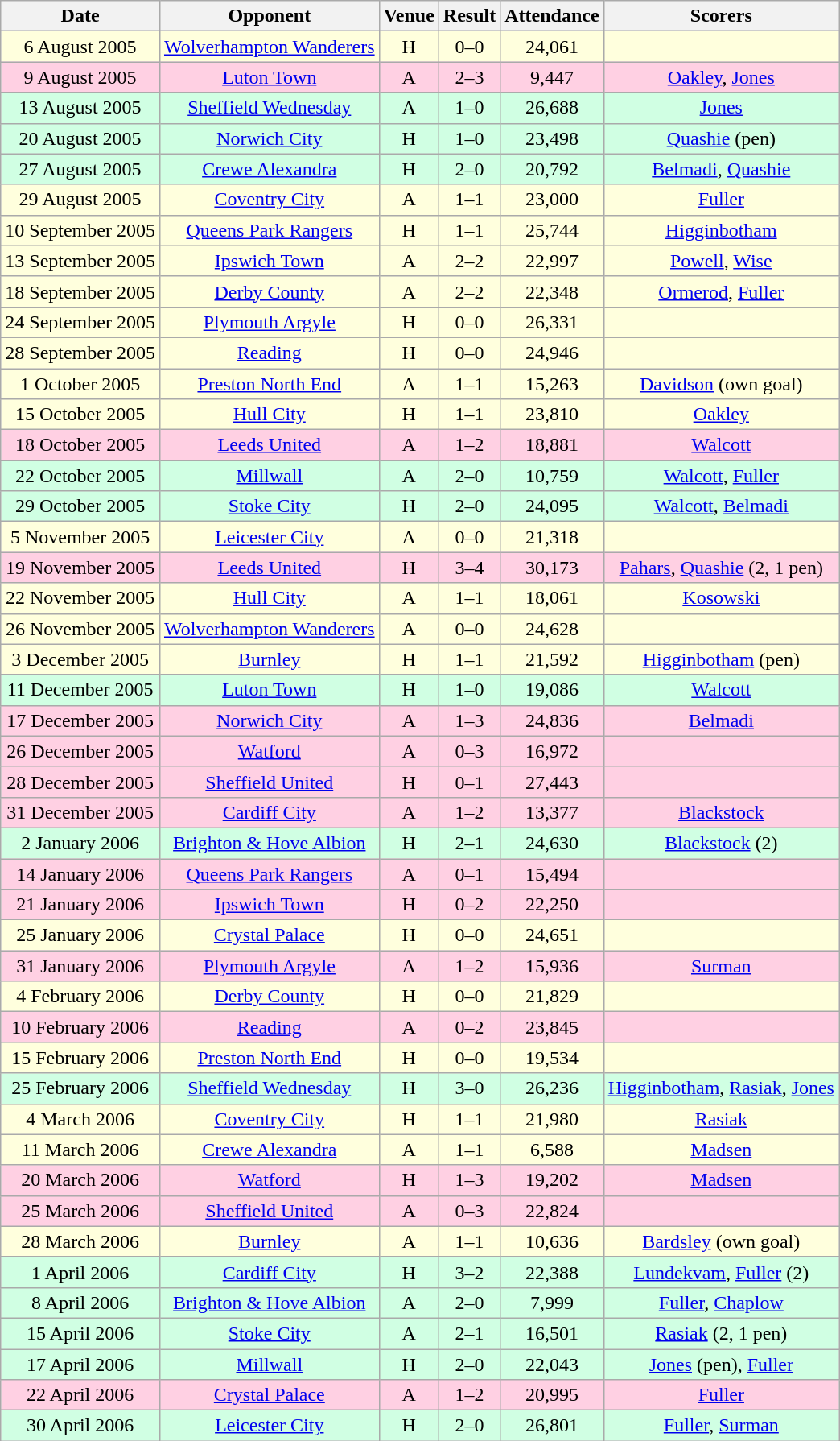<table class="wikitable sortable" style="font-size:100%; text-align:center">
<tr>
<th>Date</th>
<th>Opponent</th>
<th>Venue</th>
<th>Result</th>
<th>Attendance</th>
<th>Scorers</th>
</tr>
<tr style="background-color: #ffffdd;">
<td>6 August 2005</td>
<td><a href='#'>Wolverhampton Wanderers</a></td>
<td>H</td>
<td>0–0</td>
<td>24,061</td>
<td></td>
</tr>
<tr style="background-color: #ffd0e3;">
<td>9 August 2005</td>
<td><a href='#'>Luton Town</a></td>
<td>A</td>
<td>2–3</td>
<td>9,447</td>
<td><a href='#'>Oakley</a>, <a href='#'>Jones</a></td>
</tr>
<tr style="background-color: #d0ffe3;">
<td>13 August 2005</td>
<td><a href='#'>Sheffield Wednesday</a></td>
<td>A</td>
<td>1–0</td>
<td>26,688</td>
<td><a href='#'>Jones</a></td>
</tr>
<tr style="background-color: #d0ffe3;">
<td>20 August 2005</td>
<td><a href='#'>Norwich City</a></td>
<td>H</td>
<td>1–0</td>
<td>23,498</td>
<td><a href='#'>Quashie</a> (pen)</td>
</tr>
<tr style="background-color: #d0ffe3;">
<td>27 August 2005</td>
<td><a href='#'>Crewe Alexandra</a></td>
<td>H</td>
<td>2–0</td>
<td>20,792</td>
<td><a href='#'>Belmadi</a>, <a href='#'>Quashie</a></td>
</tr>
<tr style="background-color: #ffffdd;">
<td>29 August 2005</td>
<td><a href='#'>Coventry City</a></td>
<td>A</td>
<td>1–1</td>
<td>23,000</td>
<td><a href='#'>Fuller</a></td>
</tr>
<tr style="background-color: #ffffdd;">
<td>10 September 2005</td>
<td><a href='#'>Queens Park Rangers</a></td>
<td>H</td>
<td>1–1</td>
<td>25,744</td>
<td><a href='#'>Higginbotham</a></td>
</tr>
<tr style="background-color: #ffffdd;">
<td>13 September 2005</td>
<td><a href='#'>Ipswich Town</a></td>
<td>A</td>
<td>2–2</td>
<td>22,997</td>
<td><a href='#'>Powell</a>, <a href='#'>Wise</a></td>
</tr>
<tr style="background-color: #ffffdd;">
<td>18 September 2005</td>
<td><a href='#'>Derby County</a></td>
<td>A</td>
<td>2–2</td>
<td>22,348</td>
<td><a href='#'>Ormerod</a>, <a href='#'>Fuller</a></td>
</tr>
<tr style="background-color: #ffffdd;">
<td>24 September 2005</td>
<td><a href='#'>Plymouth Argyle</a></td>
<td>H</td>
<td>0–0</td>
<td>26,331</td>
<td></td>
</tr>
<tr style="background-color: #ffffdd;">
<td>28 September 2005</td>
<td><a href='#'>Reading</a></td>
<td>H</td>
<td>0–0</td>
<td>24,946</td>
<td></td>
</tr>
<tr style="background-color: #ffffdd;">
<td>1 October 2005</td>
<td><a href='#'>Preston North End</a></td>
<td>A</td>
<td>1–1</td>
<td>15,263</td>
<td><a href='#'>Davidson</a> (own goal)</td>
</tr>
<tr style="background-color: #ffffdd;">
<td>15 October 2005</td>
<td><a href='#'>Hull City</a></td>
<td>H</td>
<td>1–1</td>
<td>23,810</td>
<td><a href='#'>Oakley</a></td>
</tr>
<tr style="background-color: #ffd0e3;">
<td>18 October 2005</td>
<td><a href='#'>Leeds United</a></td>
<td>A</td>
<td>1–2</td>
<td>18,881</td>
<td><a href='#'>Walcott</a></td>
</tr>
<tr style="background-color: #d0ffe3;">
<td>22 October 2005</td>
<td><a href='#'>Millwall</a></td>
<td>A</td>
<td>2–0</td>
<td>10,759</td>
<td><a href='#'>Walcott</a>, <a href='#'>Fuller</a></td>
</tr>
<tr style="background-color: #d0ffe3;">
<td>29 October 2005</td>
<td><a href='#'>Stoke City</a></td>
<td>H</td>
<td>2–0</td>
<td>24,095</td>
<td><a href='#'>Walcott</a>, <a href='#'>Belmadi</a></td>
</tr>
<tr style="background-color: #ffffdd;">
<td>5 November 2005</td>
<td><a href='#'>Leicester City</a></td>
<td>A</td>
<td>0–0</td>
<td>21,318</td>
<td></td>
</tr>
<tr style="background-color: #ffd0e3;">
<td>19 November 2005</td>
<td><a href='#'>Leeds United</a></td>
<td>H</td>
<td>3–4</td>
<td>30,173</td>
<td><a href='#'>Pahars</a>, <a href='#'>Quashie</a> (2, 1 pen)</td>
</tr>
<tr style="background-color: #ffffdd;">
<td>22 November 2005</td>
<td><a href='#'>Hull City</a></td>
<td>A</td>
<td>1–1</td>
<td>18,061</td>
<td><a href='#'>Kosowski</a></td>
</tr>
<tr style="background-color: #ffffdd;">
<td>26 November 2005</td>
<td><a href='#'>Wolverhampton Wanderers</a></td>
<td>A</td>
<td>0–0</td>
<td>24,628</td>
<td></td>
</tr>
<tr style="background-color: #ffffdd;">
<td>3 December 2005</td>
<td><a href='#'>Burnley</a></td>
<td>H</td>
<td>1–1</td>
<td>21,592</td>
<td><a href='#'>Higginbotham</a> (pen)</td>
</tr>
<tr style="background-color: #d0ffe3;">
<td>11 December 2005</td>
<td><a href='#'>Luton Town</a></td>
<td>H</td>
<td>1–0</td>
<td>19,086</td>
<td><a href='#'>Walcott</a></td>
</tr>
<tr style="background-color: #ffd0e3;">
<td>17 December 2005</td>
<td><a href='#'>Norwich City</a></td>
<td>A</td>
<td>1–3</td>
<td>24,836</td>
<td><a href='#'>Belmadi</a></td>
</tr>
<tr style="background-color: #ffd0e3;">
<td>26 December 2005</td>
<td><a href='#'>Watford</a></td>
<td>A</td>
<td>0–3</td>
<td>16,972</td>
<td></td>
</tr>
<tr style="background-color: #ffd0e3;">
<td>28 December 2005</td>
<td><a href='#'>Sheffield United</a></td>
<td>H</td>
<td>0–1</td>
<td>27,443</td>
<td></td>
</tr>
<tr style="background-color: #ffd0e3;">
<td>31 December 2005</td>
<td><a href='#'>Cardiff City</a></td>
<td>A</td>
<td>1–2</td>
<td>13,377</td>
<td><a href='#'>Blackstock</a></td>
</tr>
<tr style="background-color: #d0ffe3;">
<td>2 January 2006</td>
<td><a href='#'>Brighton & Hove Albion</a></td>
<td>H</td>
<td>2–1</td>
<td>24,630</td>
<td><a href='#'>Blackstock</a> (2)</td>
</tr>
<tr style="background-color: #ffd0e3;">
<td>14 January 2006</td>
<td><a href='#'>Queens Park Rangers</a></td>
<td>A</td>
<td>0–1</td>
<td>15,494</td>
<td></td>
</tr>
<tr style="background-color: #ffd0e3;">
<td>21 January 2006</td>
<td><a href='#'>Ipswich Town</a></td>
<td>H</td>
<td>0–2</td>
<td>22,250</td>
<td></td>
</tr>
<tr style="background-color: #ffffdd;">
<td>25 January 2006</td>
<td><a href='#'>Crystal Palace</a></td>
<td>H</td>
<td>0–0</td>
<td>24,651</td>
<td></td>
</tr>
<tr style="background-color: #ffd0e3;">
<td>31 January 2006</td>
<td><a href='#'>Plymouth Argyle</a></td>
<td>A</td>
<td>1–2</td>
<td>15,936</td>
<td><a href='#'>Surman</a></td>
</tr>
<tr style="background-color: #ffffdd;">
<td>4 February 2006</td>
<td><a href='#'>Derby County</a></td>
<td>H</td>
<td>0–0</td>
<td>21,829</td>
<td></td>
</tr>
<tr style="background-color: #ffd0e3;">
<td>10 February 2006</td>
<td><a href='#'>Reading</a></td>
<td>A</td>
<td>0–2</td>
<td>23,845</td>
<td></td>
</tr>
<tr style="background-color: #ffffdd;">
<td>15 February 2006</td>
<td><a href='#'>Preston North End</a></td>
<td>H</td>
<td>0–0</td>
<td>19,534</td>
<td></td>
</tr>
<tr style="background-color: #d0ffe3;">
<td>25 February 2006</td>
<td><a href='#'>Sheffield Wednesday</a></td>
<td>H</td>
<td>3–0</td>
<td>26,236</td>
<td><a href='#'>Higginbotham</a>, <a href='#'>Rasiak</a>, <a href='#'>Jones</a></td>
</tr>
<tr style="background-color: #ffffdd;">
<td>4 March 2006</td>
<td><a href='#'>Coventry City</a></td>
<td>H</td>
<td>1–1</td>
<td>21,980</td>
<td><a href='#'>Rasiak</a></td>
</tr>
<tr style="background-color: #ffffdd;">
<td>11 March 2006</td>
<td><a href='#'>Crewe Alexandra</a></td>
<td>A</td>
<td>1–1</td>
<td>6,588</td>
<td><a href='#'>Madsen</a></td>
</tr>
<tr style="background-color: #ffd0e3;">
<td>20 March 2006</td>
<td><a href='#'>Watford</a></td>
<td>H</td>
<td>1–3</td>
<td>19,202</td>
<td><a href='#'>Madsen</a></td>
</tr>
<tr style="background-color: #ffd0e3;">
<td>25 March 2006</td>
<td><a href='#'>Sheffield United</a></td>
<td>A</td>
<td>0–3</td>
<td>22,824</td>
<td></td>
</tr>
<tr style="background-color: #ffffdd;">
<td>28 March 2006</td>
<td><a href='#'>Burnley</a></td>
<td>A</td>
<td>1–1</td>
<td>10,636</td>
<td><a href='#'>Bardsley</a> (own goal)</td>
</tr>
<tr style="background-color: #d0ffe3;">
<td>1 April 2006</td>
<td><a href='#'>Cardiff City</a></td>
<td>H</td>
<td>3–2</td>
<td>22,388</td>
<td><a href='#'>Lundekvam</a>, <a href='#'>Fuller</a> (2)</td>
</tr>
<tr style="background-color: #d0ffe3;">
<td>8 April 2006</td>
<td><a href='#'>Brighton & Hove Albion</a></td>
<td>A</td>
<td>2–0</td>
<td>7,999</td>
<td><a href='#'>Fuller</a>, <a href='#'>Chaplow</a></td>
</tr>
<tr style="background-color: #d0ffe3;">
<td>15 April 2006</td>
<td><a href='#'>Stoke City</a></td>
<td>A</td>
<td>2–1</td>
<td>16,501</td>
<td><a href='#'>Rasiak</a> (2, 1 pen)</td>
</tr>
<tr style="background-color: #d0ffe3;">
<td>17 April 2006</td>
<td><a href='#'>Millwall</a></td>
<td>H</td>
<td>2–0</td>
<td>22,043</td>
<td><a href='#'>Jones</a> (pen), <a href='#'>Fuller</a></td>
</tr>
<tr style="background-color: #ffd0e3;">
<td>22 April 2006</td>
<td><a href='#'>Crystal Palace</a></td>
<td>A</td>
<td>1–2</td>
<td>20,995</td>
<td><a href='#'>Fuller</a></td>
</tr>
<tr style="background-color: #d0ffe3;">
<td>30 April 2006</td>
<td><a href='#'>Leicester City</a></td>
<td>H</td>
<td>2–0</td>
<td>26,801</td>
<td><a href='#'>Fuller</a>, <a href='#'>Surman</a></td>
</tr>
</table>
